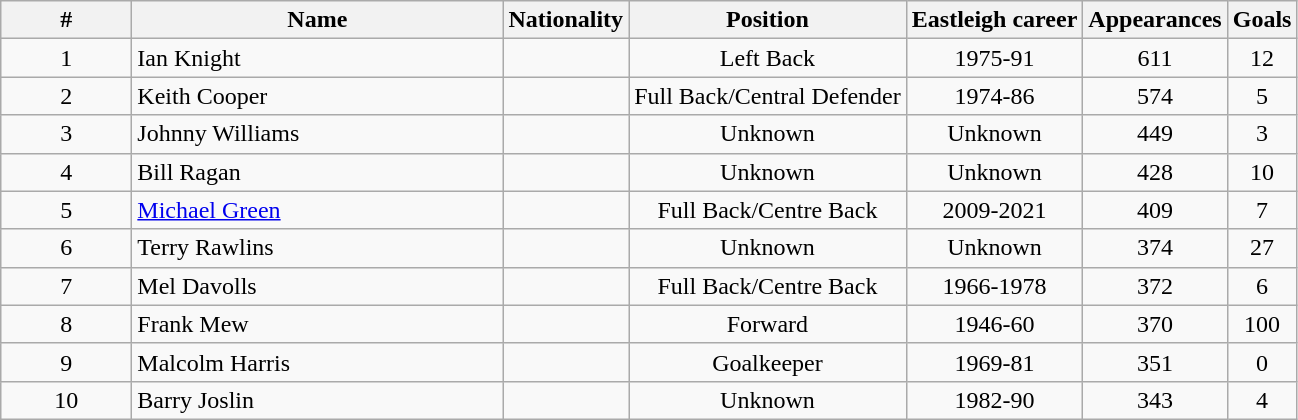<table class="wikitable sortable" style="text-align: center;">
<tr>
<th style="width:5em">#</th>
<th style="width:15em">Name</th>
<th>Nationality</th>
<th>Position</th>
<th>Eastleigh career</th>
<th>Appearances</th>
<th>Goals</th>
</tr>
<tr>
<td>1</td>
<td align="left">Ian Knight</td>
<td></td>
<td>Left Back</td>
<td>1975-91</td>
<td>611</td>
<td>12</td>
</tr>
<tr>
<td>2</td>
<td align="left">Keith Cooper</td>
<td></td>
<td>Full Back/Central Defender</td>
<td>1974-86</td>
<td>574</td>
<td>5</td>
</tr>
<tr>
<td>3</td>
<td align="left">Johnny Williams</td>
<td></td>
<td>Unknown</td>
<td>Unknown</td>
<td>449</td>
<td>3</td>
</tr>
<tr>
<td>4</td>
<td align="left">Bill Ragan</td>
<td></td>
<td>Unknown</td>
<td>Unknown</td>
<td>428</td>
<td>10</td>
</tr>
<tr>
<td>5</td>
<td align="left"><a href='#'>Michael Green</a></td>
<td></td>
<td>Full Back/Centre Back</td>
<td>2009-2021</td>
<td>409</td>
<td>7</td>
</tr>
<tr>
<td>6</td>
<td align="left">Terry Rawlins</td>
<td></td>
<td>Unknown</td>
<td>Unknown</td>
<td>374</td>
<td>27</td>
</tr>
<tr>
<td>7</td>
<td align="left">Mel Davolls</td>
<td></td>
<td>Full Back/Centre Back</td>
<td>1966-1978</td>
<td>372</td>
<td>6</td>
</tr>
<tr>
<td>8</td>
<td align="left">Frank Mew</td>
<td></td>
<td>Forward</td>
<td>1946-60</td>
<td>370</td>
<td>100</td>
</tr>
<tr>
<td>9</td>
<td align="left">Malcolm Harris</td>
<td></td>
<td>Goalkeeper</td>
<td>1969-81</td>
<td>351</td>
<td>0</td>
</tr>
<tr>
<td>10</td>
<td align="left">Barry Joslin</td>
<td></td>
<td>Unknown</td>
<td>1982-90</td>
<td>343</td>
<td>4</td>
</tr>
</table>
